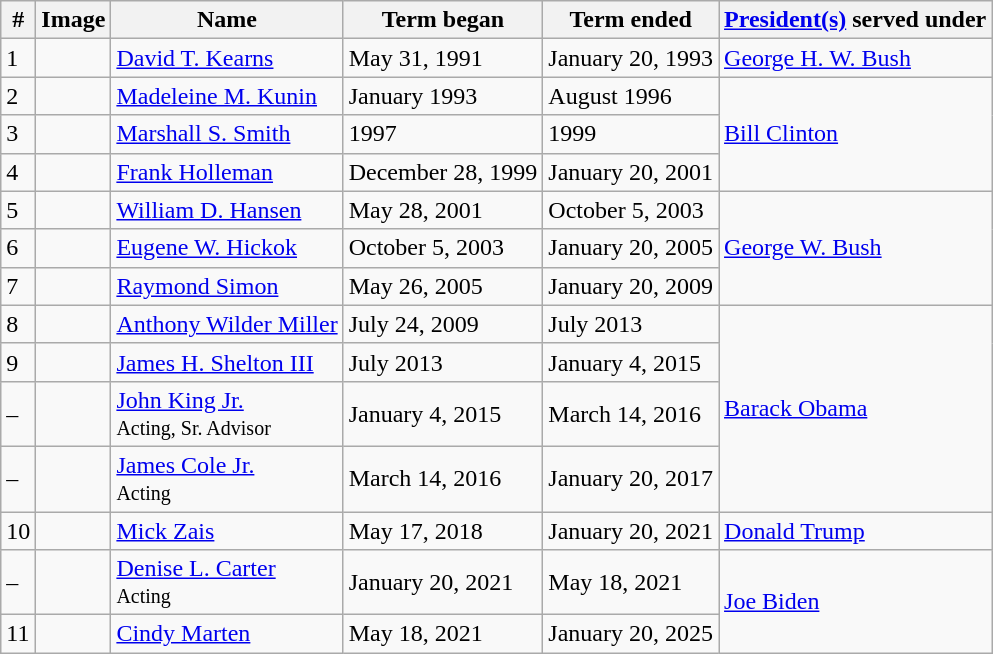<table class="wikitable">
<tr>
<th>#</th>
<th>Image</th>
<th>Name</th>
<th>Term began</th>
<th>Term ended</th>
<th><a href='#'>President(s)</a> served under</th>
</tr>
<tr>
<td>1</td>
<td></td>
<td><a href='#'>David T. Kearns</a></td>
<td>May 31, 1991</td>
<td>January 20, 1993</td>
<td><a href='#'>George H. W. Bush</a></td>
</tr>
<tr>
<td>2</td>
<td></td>
<td><a href='#'>Madeleine M. Kunin</a></td>
<td>January 1993</td>
<td>August 1996</td>
<td rowspan=3><a href='#'>Bill Clinton</a></td>
</tr>
<tr>
<td>3</td>
<td></td>
<td><a href='#'>Marshall S. Smith</a></td>
<td>1997</td>
<td>1999</td>
</tr>
<tr>
<td>4</td>
<td></td>
<td><a href='#'>Frank Holleman</a></td>
<td>December 28, 1999</td>
<td>January 20, 2001</td>
</tr>
<tr>
<td>5</td>
<td></td>
<td><a href='#'>William D. Hansen</a></td>
<td>May 28, 2001</td>
<td>October 5, 2003</td>
<td rowspan=3><a href='#'>George W. Bush</a></td>
</tr>
<tr>
<td>6</td>
<td></td>
<td><a href='#'>Eugene W. Hickok</a></td>
<td>October 5, 2003</td>
<td>January 20, 2005</td>
</tr>
<tr>
<td>7</td>
<td></td>
<td><a href='#'>Raymond Simon</a></td>
<td>May 26, 2005</td>
<td>January 20, 2009</td>
</tr>
<tr>
<td>8</td>
<td></td>
<td><a href='#'>Anthony Wilder Miller</a></td>
<td>July 24, 2009</td>
<td>July 2013</td>
<td rowspan=4><a href='#'>Barack Obama</a></td>
</tr>
<tr>
<td>9</td>
<td></td>
<td><a href='#'>James H. Shelton III</a></td>
<td>July 2013</td>
<td>January 4, 2015</td>
</tr>
<tr>
<td>–</td>
<td></td>
<td><a href='#'>John King Jr.</a><br><small>Acting, Sr. Advisor</small></td>
<td>January 4, 2015</td>
<td>March 14, 2016</td>
</tr>
<tr>
<td>–</td>
<td></td>
<td><a href='#'>James Cole Jr.</a><br><small>Acting</small></td>
<td>March 14, 2016</td>
<td>January 20, 2017</td>
</tr>
<tr>
<td>10</td>
<td></td>
<td><a href='#'>Mick Zais</a></td>
<td>May 17, 2018</td>
<td>January 20, 2021</td>
<td><a href='#'>Donald Trump</a></td>
</tr>
<tr>
<td>–</td>
<td></td>
<td><a href='#'>Denise L. Carter</a><br><small>Acting</small></td>
<td>January 20, 2021</td>
<td>May 18, 2021</td>
<td rowspan=2><a href='#'>Joe Biden</a></td>
</tr>
<tr>
<td>11</td>
<td></td>
<td><a href='#'>Cindy Marten</a></td>
<td>May 18, 2021</td>
<td>January 20, 2025</td>
</tr>
</table>
